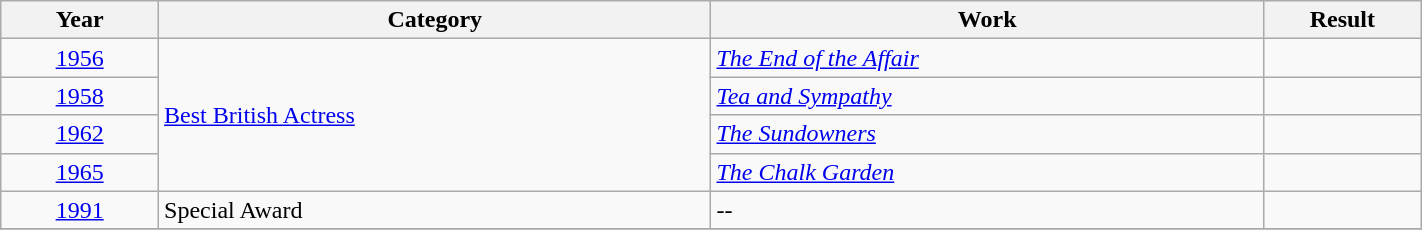<table class="wikitable" width="75%" cellpadding="5">
<tr>
<th width="10%">Year</th>
<th width="35%">Category</th>
<th width="35%">Work</th>
<th width="10%">Result</th>
</tr>
<tr>
<td style="text-align:center;"><a href='#'>1956</a></td>
<td rowspan="4"><a href='#'>Best British Actress</a></td>
<td><em><a href='#'>The End of the Affair</a></em></td>
<td></td>
</tr>
<tr>
<td style="text-align:center;"><a href='#'>1958</a></td>
<td><em><a href='#'>Tea and Sympathy</a></em></td>
<td></td>
</tr>
<tr>
<td style="text-align:center;"><a href='#'>1962</a></td>
<td><em><a href='#'>The Sundowners</a></em></td>
<td></td>
</tr>
<tr>
<td style="text-align:center;"><a href='#'>1965</a></td>
<td><em><a href='#'>The Chalk Garden</a></em></td>
<td></td>
</tr>
<tr>
<td style="text-align:center;"><a href='#'>1991</a></td>
<td>Special Award</td>
<td>--</td>
<td></td>
</tr>
<tr>
</tr>
</table>
